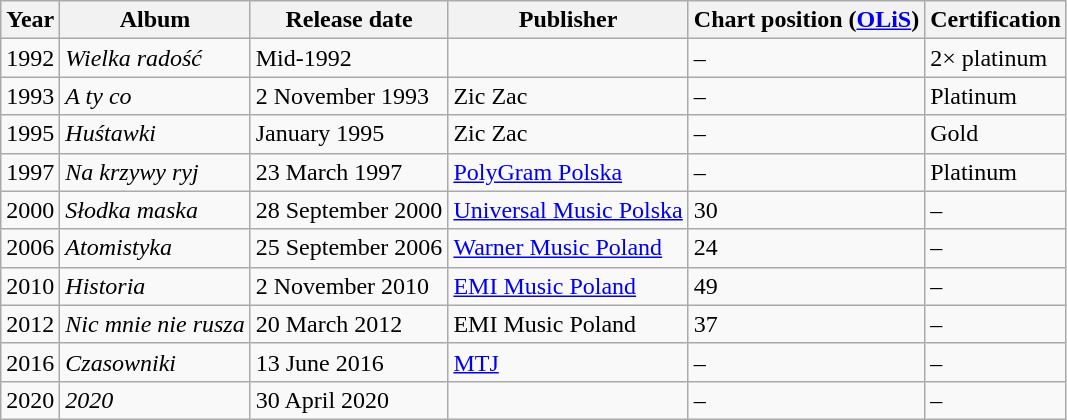<table class="wikitable">
<tr>
<th>Year</th>
<th>Album</th>
<th>Release date</th>
<th>Publisher</th>
<th>Chart position (<a href='#'>OLiS</a>)</th>
<th>Certification</th>
</tr>
<tr>
<td>1992</td>
<td><em>Wielka radość</em></td>
<td>Mid-1992</td>
<td></td>
<td>–</td>
<td>2× platinum</td>
</tr>
<tr>
<td>1993</td>
<td><em>A ty co</em></td>
<td>2 November 1993</td>
<td>Zic Zac</td>
<td>–</td>
<td>Platinum</td>
</tr>
<tr>
<td>1995</td>
<td><em>Huśtawki</em></td>
<td>January 1995</td>
<td>Zic Zac</td>
<td>–</td>
<td>Gold</td>
</tr>
<tr>
<td>1997</td>
<td><em>Na krzywy ryj</em></td>
<td>23 March 1997</td>
<td><a href='#'>PolyGram Polska</a></td>
<td>–</td>
<td>Platinum</td>
</tr>
<tr>
<td>2000</td>
<td><em>Słodka maska</em></td>
<td>28 September 2000</td>
<td><a href='#'>Universal Music Polska</a></td>
<td>30</td>
<td>–</td>
</tr>
<tr>
<td>2006</td>
<td><em>Atomistyka</em></td>
<td>25 September 2006</td>
<td><a href='#'>Warner Music Poland</a></td>
<td>24</td>
<td>–</td>
</tr>
<tr>
<td>2010</td>
<td><em>Historia</em></td>
<td>2 November 2010</td>
<td><a href='#'>EMI Music Poland</a></td>
<td>49</td>
<td>–</td>
</tr>
<tr>
<td>2012</td>
<td><em>Nic mnie nie rusza</em></td>
<td>20 March 2012</td>
<td>EMI Music Poland</td>
<td>37</td>
<td>–</td>
</tr>
<tr>
<td>2016</td>
<td><em>Czasowniki</em></td>
<td>13 June 2016</td>
<td><a href='#'>MTJ</a></td>
<td>–</td>
<td>–</td>
</tr>
<tr>
<td>2020</td>
<td><em>2020</em></td>
<td>30 April 2020</td>
<td></td>
<td>–</td>
<td>–</td>
</tr>
</table>
